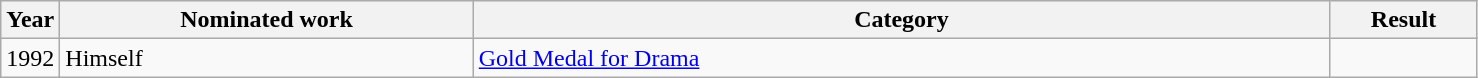<table class=wikitable>
<tr>
<th width=4%>Year</th>
<th width=28%>Nominated work</th>
<th width=58%>Category</th>
<th width=10%>Result</th>
</tr>
<tr>
<td>1992</td>
<td>Himself</td>
<td><a href='#'>Gold Medal for Drama</a></td>
<td></td>
</tr>
</table>
